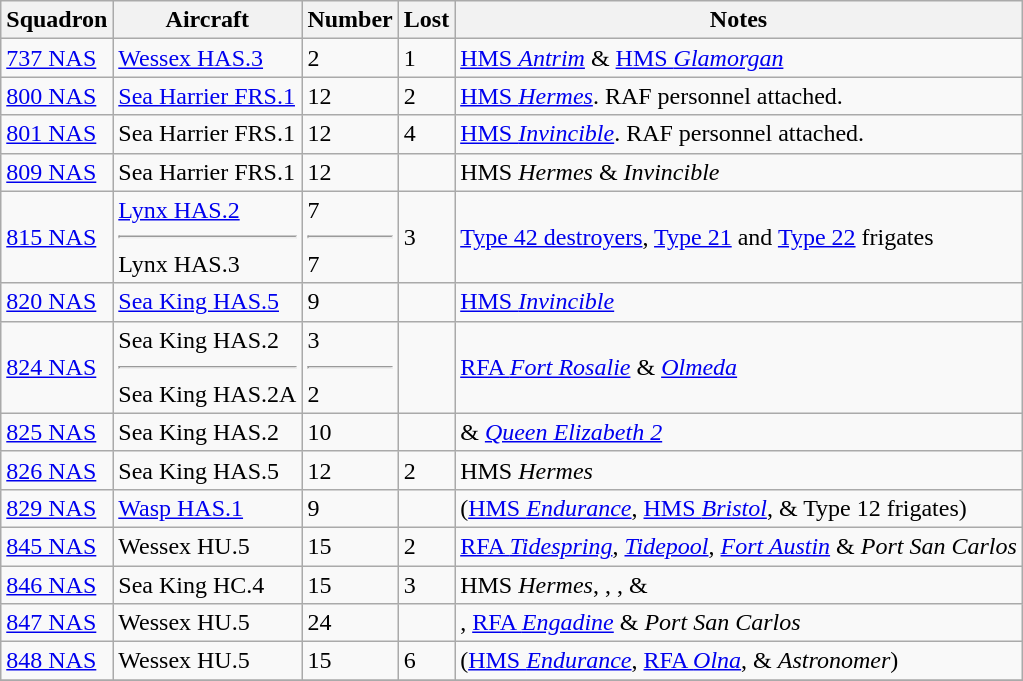<table class="wikitable">
<tr>
<th>Squadron</th>
<th>Aircraft</th>
<th>Number</th>
<th>Lost</th>
<th>Notes</th>
</tr>
<tr>
<td><a href='#'>737 NAS</a></td>
<td><a href='#'>Wessex HAS.3</a></td>
<td>2</td>
<td>1</td>
<td><a href='#'>HMS <em>Antrim</em></a> & <a href='#'>HMS <em>Glamorgan</em></a></td>
</tr>
<tr>
<td><a href='#'>800 NAS</a></td>
<td><a href='#'>Sea Harrier FRS.1</a></td>
<td>12</td>
<td>2</td>
<td><a href='#'>HMS <em>Hermes</em></a>. RAF personnel attached.</td>
</tr>
<tr>
<td><a href='#'>801 NAS</a></td>
<td>Sea Harrier FRS.1</td>
<td>12</td>
<td>4</td>
<td><a href='#'>HMS <em>Invincible</em></a>. RAF personnel attached.</td>
</tr>
<tr>
<td><a href='#'>809 NAS</a></td>
<td>Sea Harrier FRS.1</td>
<td>12</td>
<td></td>
<td>HMS <em>Hermes</em> & <em>Invincible</em></td>
</tr>
<tr>
<td><a href='#'>815 NAS</a></td>
<td><a href='#'>Lynx HAS.2</a><hr>Lynx HAS.3</td>
<td>7<hr>7</td>
<td>3</td>
<td><a href='#'>Type 42 destroyers</a>, <a href='#'>Type 21</a> and <a href='#'>Type 22</a> frigates</td>
</tr>
<tr>
<td><a href='#'>820 NAS</a></td>
<td><a href='#'>Sea King HAS.5</a></td>
<td>9</td>
<td></td>
<td><a href='#'>HMS <em>Invincible</em></a></td>
</tr>
<tr>
<td><a href='#'>824 NAS</a></td>
<td>Sea King HAS.2<hr>Sea King HAS.2A</td>
<td>3<hr>2</td>
<td></td>
<td><a href='#'>RFA <em>Fort Rosalie</em></a> & <a href='#'><em>Olmeda</em></a></td>
</tr>
<tr>
<td><a href='#'>825 NAS</a></td>
<td>Sea King HAS.2</td>
<td>10</td>
<td></td>
<td> & <em><a href='#'>Queen Elizabeth 2</a></em></td>
</tr>
<tr>
<td><a href='#'>826 NAS</a></td>
<td>Sea King HAS.5</td>
<td>12</td>
<td>2</td>
<td>HMS <em>Hermes</em></td>
</tr>
<tr>
<td><a href='#'>829 NAS</a></td>
<td><a href='#'>Wasp HAS.1</a></td>
<td>9</td>
<td></td>
<td>(<a href='#'>HMS <em>Endurance</em></a>, <a href='#'>HMS <em>Bristol</em></a>,  & Type 12 frigates)</td>
</tr>
<tr>
<td><a href='#'>845 NAS</a></td>
<td>Wessex HU.5</td>
<td>15</td>
<td>2</td>
<td><a href='#'>RFA <em>Tidespring</em></a>, <a href='#'><em>Tidepool</em></a>, <a href='#'><em>Fort Austin</em></a> & <em>Port San Carlos</em></td>
</tr>
<tr>
<td><a href='#'>846 NAS</a></td>
<td>Sea King HC.4</td>
<td>15</td>
<td>3</td>
<td>HMS <em>Hermes</em>, , ,  & </td>
</tr>
<tr>
<td><a href='#'>847 NAS</a></td>
<td>Wessex HU.5</td>
<td>24</td>
<td></td>
<td>, <a href='#'>RFA <em>Engadine</em></a> & <em>Port San Carlos</em></td>
</tr>
<tr>
<td><a href='#'>848 NAS</a></td>
<td>Wessex HU.5</td>
<td>15</td>
<td>6</td>
<td>(<a href='#'>HMS <em>Endurance</em></a>, <a href='#'>RFA <em>Olna</em></a>,  & <em>Astronomer</em>)</td>
</tr>
<tr>
</tr>
</table>
